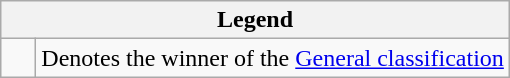<table class="wikitable">
<tr>
<th colspan=2>Legend</th>
</tr>
<tr>
<td>    </td>
<td>Denotes the winner of the <a href='#'>General classification</a></td>
</tr>
</table>
